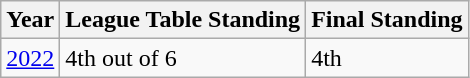<table class="wikitable">
<tr>
<th>Year</th>
<th>League Table Standing</th>
<th>Final Standing</th>
</tr>
<tr>
<td><a href='#'>2022</a></td>
<td>4th out of 6</td>
<td>4th</td>
</tr>
</table>
